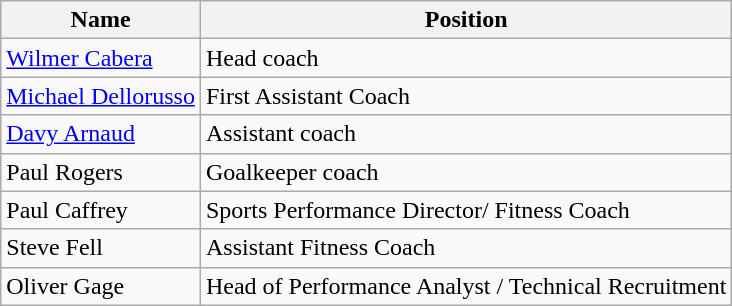<table class="wikitable">
<tr>
<th>Name</th>
<th>Position</th>
</tr>
<tr>
<td><a href='#'>Wilmer Cabera</a></td>
<td>Head coach</td>
</tr>
<tr>
<td><a href='#'>Michael Dellorusso</a></td>
<td>First Assistant Coach</td>
</tr>
<tr>
<td><a href='#'>Davy Arnaud</a></td>
<td>Assistant coach</td>
</tr>
<tr>
<td>Paul Rogers</td>
<td>Goalkeeper coach</td>
</tr>
<tr>
<td>Paul Caffrey</td>
<td>Sports Performance Director/ Fitness Coach</td>
</tr>
<tr>
<td>Steve Fell</td>
<td>Assistant Fitness Coach</td>
</tr>
<tr>
<td>Oliver Gage</td>
<td>Head of Performance Analyst / Technical Recruitment</td>
</tr>
</table>
